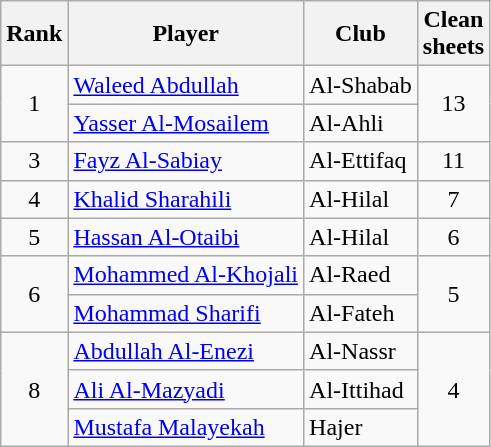<table class="wikitable" style="text-align:center">
<tr>
<th>Rank</th>
<th>Player</th>
<th>Club</th>
<th>Clean<br>sheets</th>
</tr>
<tr>
<td rowspan=2>1</td>
<td align="left"> <a href='#'>Waleed Abdullah</a></td>
<td align="left">Al-Shabab</td>
<td rowspan=2>13</td>
</tr>
<tr>
<td align="left"> <a href='#'>Yasser Al-Mosailem</a></td>
<td align="left">Al-Ahli</td>
</tr>
<tr>
<td>3</td>
<td align="left"> <a href='#'>Fayz Al-Sabiay</a></td>
<td align="left">Al-Ettifaq</td>
<td>11</td>
</tr>
<tr>
<td>4</td>
<td align="left"> <a href='#'>Khalid Sharahili</a></td>
<td align="left">Al-Hilal</td>
<td>7</td>
</tr>
<tr>
<td>5</td>
<td align="left"> <a href='#'>Hassan Al-Otaibi</a></td>
<td align="left">Al-Hilal</td>
<td>6</td>
</tr>
<tr>
<td rowspan=2>6</td>
<td align="left"> <a href='#'>Mohammed Al-Khojali</a></td>
<td align="left">Al-Raed</td>
<td rowspan=2>5</td>
</tr>
<tr>
<td align="left"> <a href='#'>Mohammad Sharifi</a></td>
<td align="left">Al-Fateh</td>
</tr>
<tr>
<td rowspan=3>8</td>
<td align="left"> <a href='#'>Abdullah Al-Enezi</a></td>
<td align="left">Al-Nassr</td>
<td rowspan=3>4</td>
</tr>
<tr>
<td align="left"> <a href='#'>Ali Al-Mazyadi</a></td>
<td align="left">Al-Ittihad</td>
</tr>
<tr>
<td align="left"> <a href='#'>Mustafa Malayekah</a></td>
<td align="left">Hajer</td>
</tr>
</table>
